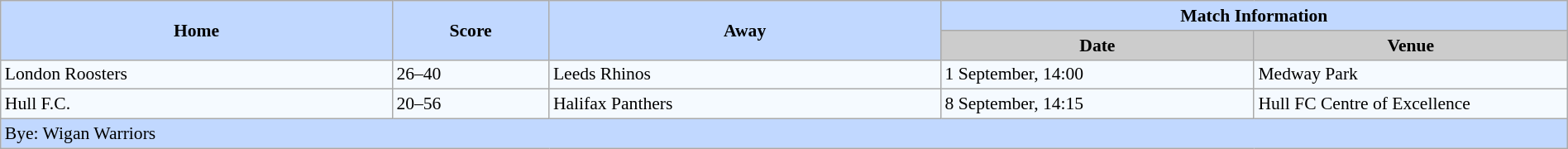<table class="wikitable defaultcenter col1right col3left" style="font-size:90%; background-color:#F5FAFF" width=100%>
<tr>
<th scope="col" rowspan=2 style="background-color:#C1D8FF" width=25%>Home</th>
<th scope="col" rowspan=2 style="background-color:#C1D8FF" width=10%>Score</th>
<th scope="col" rowspan=2 style="background-color:#C1D8FF" width=25%>Away</th>
<th colspan=2 style="background-color:#C1D8FF">Match Information</th>
</tr>
<tr>
<th scope="col" style="background-color:#CCCCCC" width=20%>Date</th>
<th scope="col" style="background-color:#CCCCCC" width=20%>Venue</th>
</tr>
<tr>
<td>London Roosters </td>
<td>26–40</td>
<td> Leeds Rhinos</td>
<td>1 September, 14:00</td>
<td>Medway Park</td>
</tr>
<tr>
<td>Hull F.C. </td>
<td>20–56</td>
<td> Halifax Panthers</td>
<td>8 September, 14:15</td>
<td>Hull FC Centre of Excellence</td>
</tr>
<tr>
<td colspan=5 style="background-color:#C1D8FF; text-align:left">Bye:  Wigan Warriors</td>
</tr>
</table>
